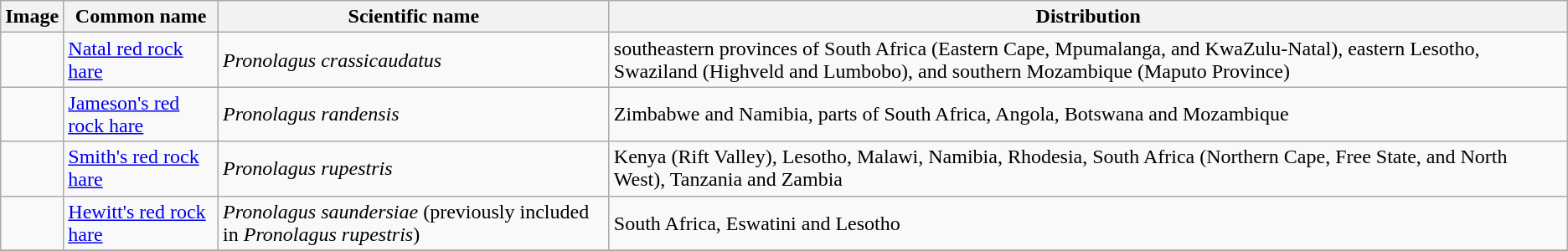<table class="wikitable">
<tr>
<th>Image</th>
<th>Common name</th>
<th>Scientific name</th>
<th>Distribution</th>
</tr>
<tr>
<td></td>
<td><a href='#'>Natal red rock hare</a></td>
<td><em>Pronolagus crassicaudatus</em> </td>
<td>southeastern provinces of South Africa (Eastern Cape, Mpumalanga, and KwaZulu-Natal), eastern Lesotho, Swaziland (Highveld and Lumbobo), and southern Mozambique (Maputo Province)</td>
</tr>
<tr>
<td></td>
<td><a href='#'>Jameson's red rock hare</a></td>
<td><em>Pronolagus randensis</em> </td>
<td>Zimbabwe and Namibia, parts of South Africa, Angola, Botswana and Mozambique</td>
</tr>
<tr>
<td></td>
<td><a href='#'>Smith's red rock hare</a></td>
<td><em>Pronolagus rupestris</em> </td>
<td>Kenya (Rift Valley), Lesotho, Malawi, Namibia, Rhodesia, South Africa (Northern Cape, Free State, and North West), Tanzania and Zambia</td>
</tr>
<tr>
<td></td>
<td><a href='#'>Hewitt's red rock hare</a></td>
<td><em>Pronolagus saundersiae</em>  (previously included in <em>Pronolagus rupestris</em>)</td>
<td>South Africa, Eswatini and Lesotho</td>
</tr>
<tr>
</tr>
</table>
